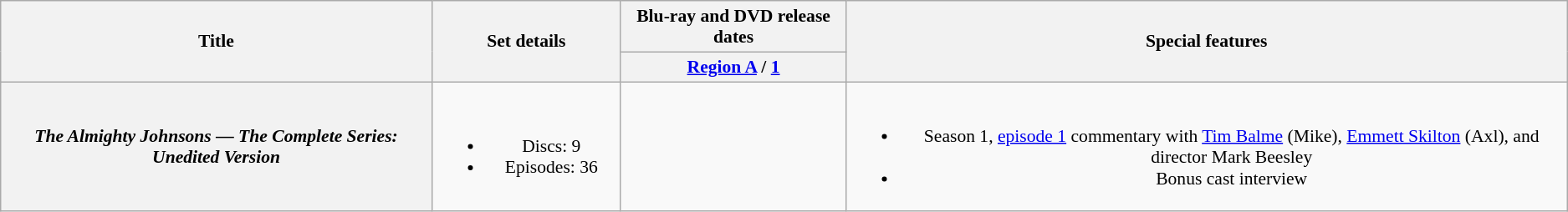<table class="wikitable plainrowheaders" style="font-size:90%; text-align: center">
<tr>
<th scope="col" rowspan="2">Title</th>
<th scope="col" rowspan="2" style="width: 10em;">Set details</th>
<th scope="col" colspan="1">Blu-ray and DVD release dates</th>
<th scope="col" rowspan="2">Special features</th>
</tr>
<tr>
<th scope="col" style="width: 12em; font-size: 100%;"><a href='#'>Region A</a> / <a href='#'>1</a></th>
</tr>
<tr>
<th scope="row"><em>The Almighty Johnsons — The Complete Series: Unedited Version</em></th>
<td><br><ul><li>Discs: 9</li><li>Episodes: 36</li></ul></td>
<td></td>
<td><br><ul><li>Season 1, <a href='#'>episode 1</a> commentary with <a href='#'>Tim Balme</a> (Mike), <a href='#'>Emmett Skilton</a> (Axl), and director Mark Beesley</li><li>Bonus cast interview</li></ul></td>
</tr>
</table>
